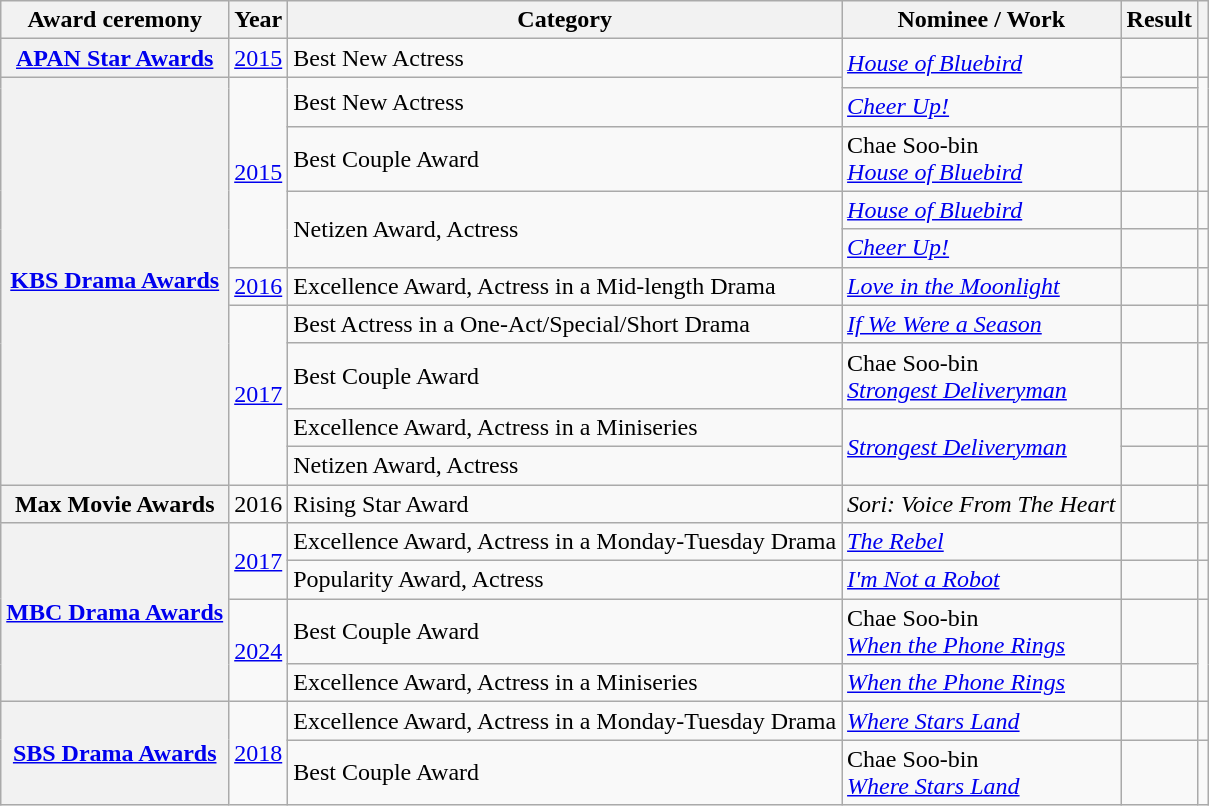<table class="wikitable plainrowheaders sortable">
<tr>
<th scope="col">Award ceremony</th>
<th scope="col">Year</th>
<th scope="col">Category</th>
<th scope="col">Nominee / Work</th>
<th scope="col">Result</th>
<th scope="col" class="unsortable"></th>
</tr>
<tr>
<th scope="row"><a href='#'>APAN Star Awards</a></th>
<td style="text-align:center"><a href='#'>2015</a></td>
<td>Best New Actress</td>
<td rowspan="2"><em><a href='#'>House of Bluebird</a></em></td>
<td></td>
<td style="text-align:center"></td>
</tr>
<tr>
<th scope="row"  rowspan="10"><a href='#'>KBS Drama Awards</a></th>
<td rowspan="5" style="text-align:center"><a href='#'>2015</a></td>
<td rowspan="2">Best New Actress</td>
<td></td>
<td rowspan="2" style="text-align:center"></td>
</tr>
<tr>
<td><em><a href='#'>Cheer Up!</a></em></td>
<td></td>
</tr>
<tr>
<td>Best Couple Award</td>
<td>Chae Soo-bin <br><em><a href='#'>House of Bluebird</a></em></td>
<td></td>
<td style="text-align:center"></td>
</tr>
<tr>
<td rowspan="2">Netizen Award, Actress</td>
<td><em><a href='#'>House of Bluebird</a></em></td>
<td></td>
<td style="text-align:center"></td>
</tr>
<tr>
<td><em><a href='#'>Cheer Up!</a></em></td>
<td></td>
<td style="text-align:center"></td>
</tr>
<tr>
<td style="text-align:center"><a href='#'>2016</a></td>
<td>Excellence Award, Actress in a Mid-length Drama</td>
<td><em><a href='#'>Love in the Moonlight</a></em></td>
<td></td>
<td style="text-align:center"></td>
</tr>
<tr>
<td rowspan="4" style="text-align:center"><a href='#'>2017</a></td>
<td>Best Actress in a One-Act/Special/Short Drama</td>
<td><em><a href='#'>If We Were a Season</a></em></td>
<td></td>
<td style="text-align:center"></td>
</tr>
<tr>
<td>Best Couple Award</td>
<td>Chae Soo-bin <br><em><a href='#'>Strongest Deliveryman</a></em></td>
<td></td>
<td style="text-align:center"></td>
</tr>
<tr>
<td>Excellence Award, Actress in a Miniseries</td>
<td rowspan="2"><em><a href='#'>Strongest Deliveryman</a></em></td>
<td></td>
<td style="text-align:center"></td>
</tr>
<tr>
<td>Netizen Award, Actress</td>
<td></td>
<td style="text-align:center"></td>
</tr>
<tr>
<th scope="row">Max Movie Awards</th>
<td style="text-align:center">2016</td>
<td>Rising Star Award</td>
<td><em>Sori: Voice From The Heart</em></td>
<td></td>
<td style="text-align:center"></td>
</tr>
<tr>
<th scope="row" rowspan="4"><a href='#'>MBC Drama Awards</a></th>
<td rowspan="2" style="text-align:center"><a href='#'>2017</a></td>
<td>Excellence Award, Actress in a Monday-Tuesday Drama</td>
<td><em><a href='#'>The Rebel</a></em></td>
<td></td>
<td style="text-align:center"></td>
</tr>
<tr>
<td>Popularity Award, Actress</td>
<td><em><a href='#'>I'm Not a Robot</a></em></td>
<td></td>
<td style="text-align:center"></td>
</tr>
<tr>
<td rowspan="2" style="text-align:center"><a href='#'>2024</a></td>
<td>Best Couple Award</td>
<td>Chae Soo-bin <br><em><a href='#'>When the Phone Rings</a></em></td>
<td></td>
<td rowspan="2" style="text-align:center"></td>
</tr>
<tr>
<td>Excellence Award, Actress in a Miniseries</td>
<td><em><a href='#'>When the Phone Rings</a></em></td>
<td></td>
</tr>
<tr>
<th scope="row"  rowspan="2"><a href='#'>SBS Drama Awards</a></th>
<td rowspan="2" style="text-align:center"><a href='#'>2018</a></td>
<td>Excellence Award, Actress in a Monday-Tuesday Drama</td>
<td><em><a href='#'>Where Stars Land</a></em></td>
<td></td>
<td style="text-align:center"></td>
</tr>
<tr>
<td>Best Couple Award</td>
<td>Chae Soo-bin <br> <em><a href='#'>Where Stars Land</a></em></td>
<td></td>
<td style="text-align:center"></td>
</tr>
</table>
